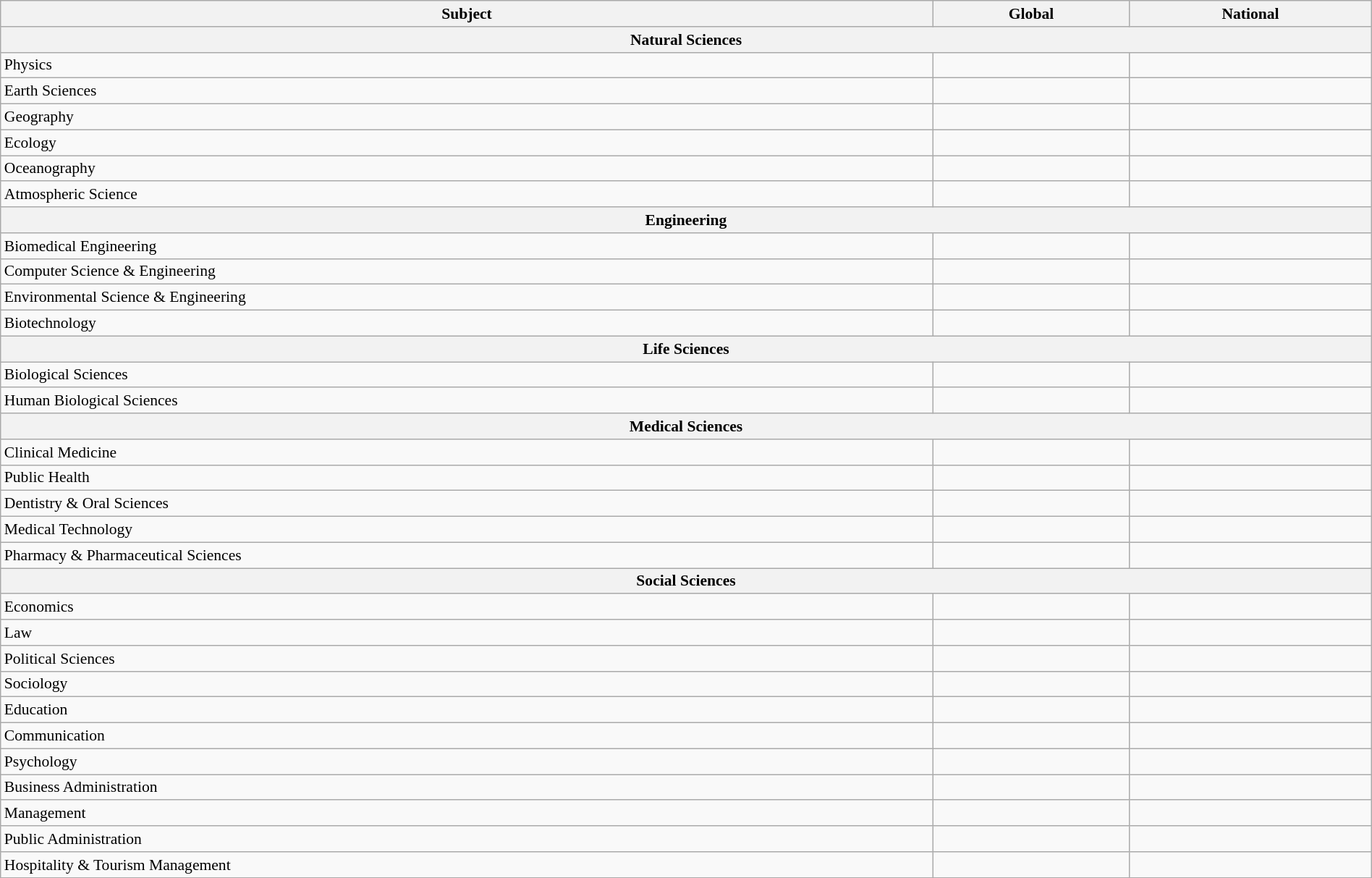<table class="wikitable sortable" style="width: 100%; font-size: 90%">
<tr>
<th>Subject</th>
<th>Global</th>
<th>National</th>
</tr>
<tr>
<th colspan="3">Natural Sciences</th>
</tr>
<tr>
<td>Physics</td>
<td data-sort-value="51–75"></td>
<td data-sort-value="3–4"></td>
</tr>
<tr>
<td>Earth Sciences</td>
<td data-sort-value="101–150"></td>
<td data-sort-value="5–10"></td>
</tr>
<tr>
<td>Geography</td>
<td data-sort-value="201–300"></td>
<td data-sort-value="10–15"></td>
</tr>
<tr>
<td>Ecology</td>
<td data-sort-value="201–300"></td>
<td data-sort-value="17–27"></td>
</tr>
<tr>
<td>Oceanography</td>
<td data-sort-value="51–75"></td>
<td data-sort-value="3–4"></td>
</tr>
<tr>
<td>Atmospheric Science</td>
<td data-sort-value="76–100"></td>
<td data-sort-value="3–5"></td>
</tr>
<tr>
<th colspan="3">Engineering</th>
</tr>
<tr>
<td>Biomedical Engineering</td>
<td data-sort-value="201–300"></td>
<td data-sort-value="11–13"></td>
</tr>
<tr>
<td>Computer Science & Engineering</td>
<td data-sort-value="401–500"></td>
<td data-sort-value="11–16"></td>
</tr>
<tr>
<td>Environmental Science & Engineering</td>
<td data-sort-value="401–500"></td>
<td data-sort-value="19–25"></td>
</tr>
<tr>
<td>Biotechnology</td>
<td data-sort-value="201–300"></td>
<td data-sort-value="10–16"></td>
</tr>
<tr>
<th colspan="3">Life Sciences</th>
</tr>
<tr>
<td>Biological Sciences</td>
<td data-sort-value="101–150"></td>
<td data-sort-value="8–12"></td>
</tr>
<tr>
<td>Human Biological Sciences</td>
<td data-sort-value="51–75"></td>
<td data-sort-value="5–7"></td>
</tr>
<tr>
<th colspan="3">Medical Sciences</th>
</tr>
<tr>
<td>Clinical Medicine</td>
<td data-sort-value="101–150"></td>
<td data-sort-value="5–7"></td>
</tr>
<tr>
<td>Public Health</td>
<td data-sort-value="201–300"></td>
<td data-sort-value="7–11"></td>
</tr>
<tr>
<td>Dentistry & Oral Sciences</td>
<td data-sort-value="101–150"></td>
<td data-sort-value="8–14"></td>
</tr>
<tr>
<td>Medical Technology</td>
<td data-sort-value="76–100"></td>
<td data-sort-value="11–14"></td>
</tr>
<tr>
<td>Pharmacy & Pharmaceutical Sciences</td>
<td data-sort-value="301–400"></td>
<td data-sort-value="17–24"></td>
</tr>
<tr>
<th colspan="3">Social Sciences</th>
</tr>
<tr>
<td>Economics</td>
<td data-sort-value="201–300"></td>
<td data-sort-value="9–13"></td>
</tr>
<tr>
<td>Law</td>
<td data-sort-value="201–300"></td>
<td data-sort-value="3–6"></td>
</tr>
<tr>
<td>Political Sciences</td>
<td data-sort-value="151–200"></td>
<td data-sort-value="9–11"></td>
</tr>
<tr>
<td>Sociology</td>
<td data-sort-value="151–200"></td>
<td data-sort-value="9–11"></td>
</tr>
<tr>
<td>Education</td>
<td data-sort-value="301–400"></td>
<td data-sort-value="6–18"></td>
</tr>
<tr>
<td>Communication</td>
<td data-sort-value="101–150"></td>
<td data-sort-value="8–14"></td>
</tr>
<tr>
<td>Psychology</td>
<td data-sort-value="51–75"></td>
<td data-sort-value="1–4"></td>
</tr>
<tr>
<td>Business Administration</td>
<td data-sort-value="201–300"></td>
<td data-sort-value="4–8"></td>
</tr>
<tr>
<td>Management</td>
<td data-sort-value="201–300"></td>
<td data-sort-value="3–7"></td>
</tr>
<tr>
<td>Public Administration</td>
<td data-sort-value="51–75"></td>
<td data-sort-value="2–3"></td>
</tr>
<tr>
<td>Hospitality & Tourism Management</td>
<td data-sort-value="201–300"></td>
<td data-sort-value="2"></td>
</tr>
<tr>
</tr>
</table>
